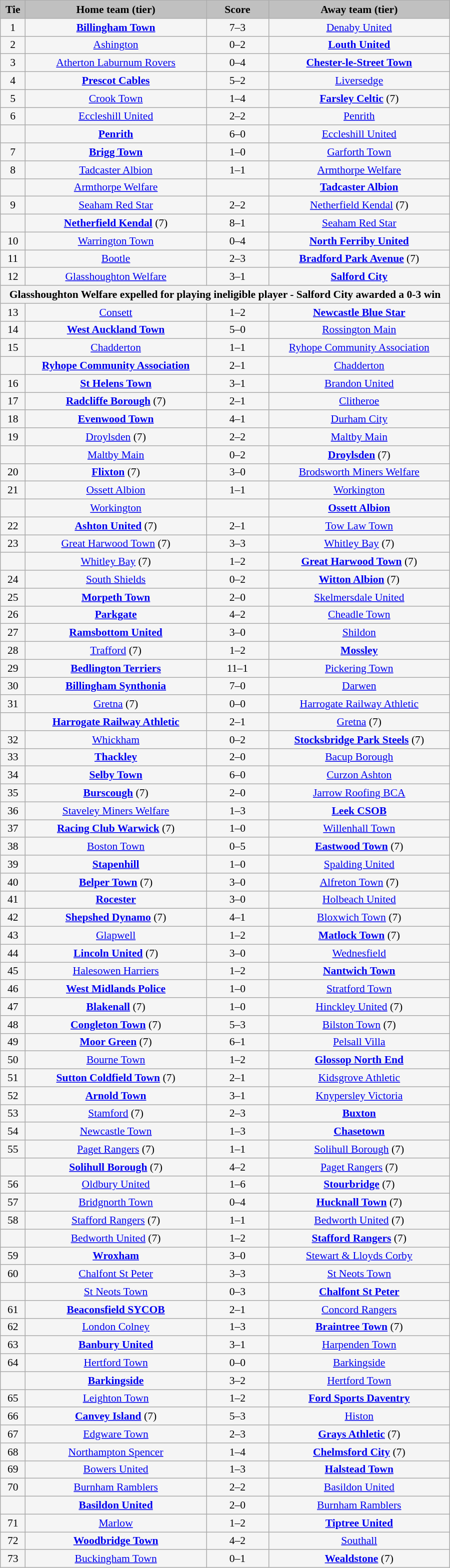<table class="wikitable" style="width: 600px; background:WhiteSmoke; text-align:center; font-size:90%">
<tr>
<td scope="col" style="width:  5.00%; background:silver;"><strong>Tie</strong></td>
<td scope="col" style="width: 36.25%; background:silver;"><strong>Home team (tier)</strong></td>
<td scope="col" style="width: 12.50%; background:silver;"><strong>Score</strong></td>
<td scope="col" style="width: 36.25%; background:silver;"><strong>Away team (tier)</strong></td>
</tr>
<tr>
<td>1</td>
<td><strong><a href='#'>Billingham Town</a></strong></td>
<td>7–3</td>
<td><a href='#'>Denaby United</a></td>
</tr>
<tr>
<td>2</td>
<td><a href='#'>Ashington</a></td>
<td>0–2</td>
<td><strong><a href='#'>Louth United</a></strong></td>
</tr>
<tr>
<td>3</td>
<td><a href='#'>Atherton Laburnum Rovers</a></td>
<td>0–4</td>
<td><strong><a href='#'>Chester-le-Street Town</a></strong></td>
</tr>
<tr>
<td>4</td>
<td><strong><a href='#'>Prescot Cables</a></strong></td>
<td>5–2</td>
<td><a href='#'>Liversedge</a></td>
</tr>
<tr>
<td>5</td>
<td><a href='#'>Crook Town</a></td>
<td>1–4</td>
<td><strong><a href='#'>Farsley Celtic</a></strong> (7)</td>
</tr>
<tr>
<td>6</td>
<td><a href='#'>Eccleshill United</a></td>
<td>2–2</td>
<td><a href='#'>Penrith</a></td>
</tr>
<tr>
<td><em></em></td>
<td><strong><a href='#'>Penrith</a></strong></td>
<td>6–0</td>
<td><a href='#'>Eccleshill United</a></td>
</tr>
<tr>
<td>7</td>
<td><strong><a href='#'>Brigg Town</a></strong></td>
<td>1–0</td>
<td><a href='#'>Garforth Town</a></td>
</tr>
<tr>
<td>8</td>
<td><a href='#'>Tadcaster Albion</a></td>
<td>1–1</td>
<td><a href='#'>Armthorpe Welfare</a></td>
</tr>
<tr>
<td><em></em></td>
<td><a href='#'>Armthorpe Welfare</a></td>
<td></td>
<td><strong><a href='#'>Tadcaster Albion</a></strong></td>
</tr>
<tr>
<td>9</td>
<td><a href='#'>Seaham Red Star</a></td>
<td>2–2</td>
<td><a href='#'>Netherfield Kendal</a> (7)</td>
</tr>
<tr>
<td><em></em></td>
<td><strong><a href='#'>Netherfield Kendal</a></strong> (7)</td>
<td>8–1</td>
<td><a href='#'>Seaham Red Star</a></td>
</tr>
<tr>
<td>10</td>
<td><a href='#'>Warrington Town</a></td>
<td>0–4</td>
<td><strong><a href='#'>North Ferriby United</a></strong></td>
</tr>
<tr>
<td>11</td>
<td><a href='#'>Bootle</a></td>
<td>2–3</td>
<td><strong><a href='#'>Bradford Park Avenue</a></strong> (7)</td>
</tr>
<tr>
<td>12</td>
<td><a href='#'>Glasshoughton Welfare</a></td>
<td>3–1</td>
<td><strong><a href='#'>Salford City</a></strong></td>
</tr>
<tr>
<th colspan="5">Glasshoughton Welfare expelled for playing ineligible player - Salford City awarded a 0-3 win</th>
</tr>
<tr>
<td>13</td>
<td><a href='#'>Consett</a></td>
<td>1–2</td>
<td><strong><a href='#'>Newcastle Blue Star</a></strong></td>
</tr>
<tr>
<td>14</td>
<td><strong><a href='#'>West Auckland Town</a></strong></td>
<td>5–0</td>
<td><a href='#'>Rossington Main</a></td>
</tr>
<tr>
<td>15</td>
<td><a href='#'>Chadderton</a></td>
<td>1–1</td>
<td><a href='#'>Ryhope Community Association</a></td>
</tr>
<tr>
<td><em></em></td>
<td><strong><a href='#'>Ryhope Community Association</a></strong></td>
<td>2–1</td>
<td><a href='#'>Chadderton</a></td>
</tr>
<tr>
<td>16</td>
<td><strong><a href='#'>St Helens Town</a></strong></td>
<td>3–1</td>
<td><a href='#'>Brandon United</a></td>
</tr>
<tr>
<td>17</td>
<td><strong><a href='#'>Radcliffe Borough</a></strong> (7)</td>
<td>2–1</td>
<td><a href='#'>Clitheroe</a></td>
</tr>
<tr>
<td>18</td>
<td><strong><a href='#'>Evenwood Town</a></strong></td>
<td>4–1</td>
<td><a href='#'>Durham City</a></td>
</tr>
<tr>
<td>19</td>
<td><a href='#'>Droylsden</a> (7)</td>
<td>2–2</td>
<td><a href='#'>Maltby Main</a></td>
</tr>
<tr>
<td><em></em></td>
<td><a href='#'>Maltby Main</a></td>
<td>0–2</td>
<td><strong><a href='#'>Droylsden</a></strong> (7)</td>
</tr>
<tr>
<td>20</td>
<td><strong><a href='#'>Flixton</a></strong> (7)</td>
<td>3–0</td>
<td><a href='#'>Brodsworth Miners Welfare</a></td>
</tr>
<tr>
<td>21</td>
<td><a href='#'>Ossett Albion</a></td>
<td>1–1</td>
<td><a href='#'>Workington</a></td>
</tr>
<tr>
<td><em></em></td>
<td><a href='#'>Workington</a></td>
<td></td>
<td><strong><a href='#'>Ossett Albion</a></strong></td>
</tr>
<tr>
<td>22</td>
<td><strong><a href='#'>Ashton United</a></strong> (7)</td>
<td>2–1</td>
<td><a href='#'>Tow Law Town</a></td>
</tr>
<tr>
<td>23</td>
<td><a href='#'>Great Harwood Town</a> (7)</td>
<td>3–3</td>
<td><a href='#'>Whitley Bay</a> (7)</td>
</tr>
<tr>
<td><em></em></td>
<td><a href='#'>Whitley Bay</a> (7)</td>
<td>1–2</td>
<td><strong><a href='#'>Great Harwood Town</a></strong> (7)</td>
</tr>
<tr>
<td>24</td>
<td><a href='#'>South Shields</a></td>
<td>0–2</td>
<td><strong><a href='#'>Witton Albion</a></strong> (7)</td>
</tr>
<tr>
<td>25</td>
<td><strong><a href='#'>Morpeth Town</a></strong></td>
<td>2–0</td>
<td><a href='#'>Skelmersdale United</a></td>
</tr>
<tr>
<td>26</td>
<td><strong><a href='#'>Parkgate</a></strong></td>
<td>4–2</td>
<td><a href='#'>Cheadle Town</a></td>
</tr>
<tr>
<td>27</td>
<td><strong><a href='#'>Ramsbottom United</a></strong></td>
<td>3–0</td>
<td><a href='#'>Shildon</a></td>
</tr>
<tr>
<td>28</td>
<td><a href='#'>Trafford</a> (7)</td>
<td>1–2</td>
<td><strong><a href='#'>Mossley</a></strong></td>
</tr>
<tr>
<td>29</td>
<td><strong><a href='#'>Bedlington Terriers</a></strong></td>
<td>11–1</td>
<td><a href='#'>Pickering Town</a></td>
</tr>
<tr>
<td>30</td>
<td><strong><a href='#'>Billingham Synthonia</a></strong></td>
<td>7–0</td>
<td><a href='#'>Darwen</a></td>
</tr>
<tr>
<td>31</td>
<td><a href='#'>Gretna</a> (7)</td>
<td>0–0</td>
<td><a href='#'>Harrogate Railway Athletic</a></td>
</tr>
<tr>
<td><em></em></td>
<td><strong><a href='#'>Harrogate Railway Athletic</a></strong></td>
<td>2–1</td>
<td><a href='#'>Gretna</a> (7)</td>
</tr>
<tr>
<td>32</td>
<td><a href='#'>Whickham</a></td>
<td>0–2</td>
<td><strong><a href='#'>Stocksbridge Park Steels</a></strong> (7)</td>
</tr>
<tr>
<td>33</td>
<td><strong><a href='#'>Thackley</a></strong></td>
<td>2–0</td>
<td><a href='#'>Bacup Borough</a></td>
</tr>
<tr>
<td>34</td>
<td><strong><a href='#'>Selby Town</a></strong></td>
<td>6–0</td>
<td><a href='#'>Curzon Ashton</a></td>
</tr>
<tr>
<td>35</td>
<td><strong><a href='#'>Burscough</a></strong> (7)</td>
<td>2–0</td>
<td><a href='#'>Jarrow Roofing BCA</a></td>
</tr>
<tr>
<td>36</td>
<td><a href='#'>Staveley Miners Welfare</a></td>
<td>1–3</td>
<td><strong><a href='#'>Leek CSOB</a></strong></td>
</tr>
<tr>
<td>37</td>
<td><strong><a href='#'>Racing Club Warwick</a></strong> (7)</td>
<td>1–0</td>
<td><a href='#'>Willenhall Town</a></td>
</tr>
<tr>
<td>38</td>
<td><a href='#'>Boston Town</a></td>
<td>0–5</td>
<td><strong><a href='#'>Eastwood Town</a></strong> (7)</td>
</tr>
<tr>
<td>39</td>
<td><strong><a href='#'>Stapenhill</a></strong></td>
<td>1–0</td>
<td><a href='#'>Spalding United</a></td>
</tr>
<tr>
<td>40</td>
<td><strong><a href='#'>Belper Town</a></strong> (7)</td>
<td>3–0</td>
<td><a href='#'>Alfreton Town</a> (7)</td>
</tr>
<tr>
<td>41</td>
<td><strong><a href='#'>Rocester</a></strong></td>
<td>3–0</td>
<td><a href='#'>Holbeach United</a></td>
</tr>
<tr>
<td>42</td>
<td><strong><a href='#'>Shepshed Dynamo</a></strong> (7)</td>
<td>4–1</td>
<td><a href='#'>Bloxwich Town</a> (7)</td>
</tr>
<tr>
<td>43</td>
<td><a href='#'>Glapwell</a></td>
<td>1–2</td>
<td><strong><a href='#'>Matlock Town</a></strong> (7)</td>
</tr>
<tr>
<td>44</td>
<td><strong><a href='#'>Lincoln United</a></strong> (7)</td>
<td>3–0</td>
<td><a href='#'>Wednesfield</a></td>
</tr>
<tr>
<td>45</td>
<td><a href='#'>Halesowen Harriers</a></td>
<td>1–2</td>
<td><strong><a href='#'>Nantwich Town</a></strong></td>
</tr>
<tr>
<td>46</td>
<td><strong><a href='#'>West Midlands Police</a></strong></td>
<td>1–0</td>
<td><a href='#'>Stratford Town</a></td>
</tr>
<tr>
<td>47</td>
<td><strong><a href='#'>Blakenall</a></strong> (7)</td>
<td>1–0</td>
<td><a href='#'>Hinckley United</a> (7)</td>
</tr>
<tr>
<td>48</td>
<td><strong><a href='#'>Congleton Town</a></strong> (7)</td>
<td>5–3</td>
<td><a href='#'>Bilston Town</a> (7)</td>
</tr>
<tr>
<td>49</td>
<td><strong><a href='#'>Moor Green</a></strong> (7)</td>
<td>6–1</td>
<td><a href='#'>Pelsall Villa</a></td>
</tr>
<tr>
<td>50</td>
<td><a href='#'>Bourne Town</a></td>
<td>1–2</td>
<td><strong><a href='#'>Glossop North End</a></strong></td>
</tr>
<tr>
<td>51</td>
<td><strong><a href='#'>Sutton Coldfield Town</a></strong> (7)</td>
<td>2–1</td>
<td><a href='#'>Kidsgrove Athletic</a></td>
</tr>
<tr>
<td>52</td>
<td><strong><a href='#'>Arnold Town</a></strong></td>
<td>3–1</td>
<td><a href='#'>Knypersley Victoria</a></td>
</tr>
<tr>
<td>53</td>
<td><a href='#'>Stamford</a> (7)</td>
<td>2–3</td>
<td><strong><a href='#'>Buxton</a></strong></td>
</tr>
<tr>
<td>54</td>
<td><a href='#'>Newcastle Town</a></td>
<td>1–3</td>
<td><strong><a href='#'>Chasetown</a></strong></td>
</tr>
<tr>
<td>55</td>
<td><a href='#'>Paget Rangers</a> (7)</td>
<td>1–1</td>
<td><a href='#'>Solihull Borough</a> (7)</td>
</tr>
<tr>
<td><em></em></td>
<td><strong><a href='#'>Solihull Borough</a></strong> (7)</td>
<td>4–2</td>
<td><a href='#'>Paget Rangers</a> (7)</td>
</tr>
<tr>
<td>56</td>
<td><a href='#'>Oldbury United</a></td>
<td>1–6</td>
<td><strong><a href='#'>Stourbridge</a></strong> (7)</td>
</tr>
<tr>
<td>57</td>
<td><a href='#'>Bridgnorth Town</a></td>
<td>0–4</td>
<td><strong><a href='#'>Hucknall Town</a></strong> (7)</td>
</tr>
<tr>
<td>58</td>
<td><a href='#'>Stafford Rangers</a> (7)</td>
<td>1–1</td>
<td><a href='#'>Bedworth United</a> (7)</td>
</tr>
<tr>
<td><em></em></td>
<td><a href='#'>Bedworth United</a> (7)</td>
<td>1–2</td>
<td><strong><a href='#'>Stafford Rangers</a></strong> (7)</td>
</tr>
<tr>
<td>59</td>
<td><strong><a href='#'>Wroxham</a></strong></td>
<td>3–0</td>
<td><a href='#'>Stewart & Lloyds Corby</a></td>
</tr>
<tr>
<td>60</td>
<td><a href='#'>Chalfont St Peter</a></td>
<td>3–3</td>
<td><a href='#'>St Neots Town</a></td>
</tr>
<tr>
<td><em></em></td>
<td><a href='#'>St Neots Town</a></td>
<td>0–3</td>
<td><strong><a href='#'>Chalfont St Peter</a></strong></td>
</tr>
<tr>
<td>61</td>
<td><strong><a href='#'>Beaconsfield SYCOB</a></strong></td>
<td>2–1</td>
<td><a href='#'>Concord Rangers</a></td>
</tr>
<tr>
<td>62</td>
<td><a href='#'>London Colney</a></td>
<td>1–3</td>
<td><strong><a href='#'>Braintree Town</a></strong> (7)</td>
</tr>
<tr>
<td>63</td>
<td><strong><a href='#'>Banbury United</a></strong></td>
<td>3–1</td>
<td><a href='#'>Harpenden Town</a></td>
</tr>
<tr>
<td>64</td>
<td><a href='#'>Hertford Town</a></td>
<td>0–0</td>
<td><a href='#'>Barkingside</a></td>
</tr>
<tr>
<td><em></em></td>
<td><strong><a href='#'>Barkingside</a></strong></td>
<td>3–2</td>
<td><a href='#'>Hertford Town</a></td>
</tr>
<tr>
<td>65</td>
<td><a href='#'>Leighton Town</a></td>
<td>1–2</td>
<td><strong><a href='#'>Ford Sports Daventry</a></strong></td>
</tr>
<tr>
<td>66</td>
<td><strong><a href='#'>Canvey Island</a></strong> (7)</td>
<td>5–3</td>
<td><a href='#'>Histon</a></td>
</tr>
<tr>
<td>67</td>
<td><a href='#'>Edgware Town</a></td>
<td>2–3</td>
<td><strong><a href='#'>Grays Athletic</a></strong> (7)</td>
</tr>
<tr>
<td>68</td>
<td><a href='#'>Northampton Spencer</a></td>
<td>1–4</td>
<td><strong><a href='#'>Chelmsford City</a></strong> (7)</td>
</tr>
<tr>
<td>69</td>
<td><a href='#'>Bowers United</a></td>
<td>1–3</td>
<td><strong><a href='#'>Halstead Town</a></strong></td>
</tr>
<tr>
<td>70</td>
<td><a href='#'>Burnham Ramblers</a></td>
<td>2–2</td>
<td><a href='#'>Basildon United</a></td>
</tr>
<tr>
<td><em></em></td>
<td><strong><a href='#'>Basildon United</a></strong></td>
<td>2–0</td>
<td><a href='#'>Burnham Ramblers</a></td>
</tr>
<tr>
<td>71</td>
<td><a href='#'>Marlow</a></td>
<td>1–2</td>
<td><strong><a href='#'>Tiptree United</a></strong></td>
</tr>
<tr>
<td>72</td>
<td><strong><a href='#'>Woodbridge Town</a></strong></td>
<td>4–2</td>
<td><a href='#'>Southall</a></td>
</tr>
<tr>
<td>73</td>
<td><a href='#'>Buckingham Town</a></td>
<td>0–1</td>
<td><strong><a href='#'>Wealdstone</a></strong> (7)</td>
</tr>
</table>
